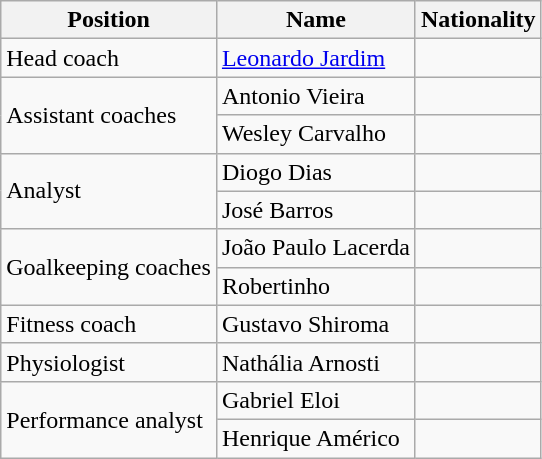<table class="wikitable">
<tr>
<th>Position</th>
<th>Name</th>
<th>Nationality</th>
</tr>
<tr>
<td rowspan=1>Head coach</td>
<td><a href='#'>Leonardo Jardim</a></td>
<td></td>
</tr>
<tr>
<td rowspan=2>Assistant coaches</td>
<td>Antonio Vieira</td>
<td></td>
</tr>
<tr>
<td>Wesley Carvalho</td>
<td></td>
</tr>
<tr>
<td rowspan=2>Analyst</td>
<td>Diogo Dias</td>
<td></td>
</tr>
<tr>
<td>José Barros</td>
<td></td>
</tr>
<tr>
<td rowspan=2>Goalkeeping coaches</td>
<td>João Paulo Lacerda</td>
<td></td>
</tr>
<tr>
<td>Robertinho</td>
<td></td>
</tr>
<tr>
<td rowspan=1>Fitness coach</td>
<td>Gustavo Shiroma</td>
<td></td>
</tr>
<tr>
<td rowspan=1>Physiologist</td>
<td>Nathália Arnosti</td>
<td></td>
</tr>
<tr>
<td rowspan=2>Performance analyst</td>
<td>Gabriel Eloi</td>
<td></td>
</tr>
<tr>
<td>Henrique Américo</td>
<td></td>
</tr>
</table>
